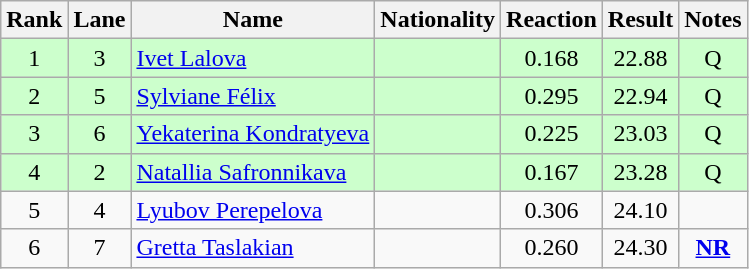<table class="wikitable sortable" style="text-align:center">
<tr>
<th>Rank</th>
<th>Lane</th>
<th>Name</th>
<th>Nationality</th>
<th>Reaction</th>
<th>Result</th>
<th>Notes</th>
</tr>
<tr bgcolor=ccffcc>
<td>1</td>
<td>3</td>
<td align=left><a href='#'>Ivet Lalova</a></td>
<td align=left></td>
<td>0.168</td>
<td>22.88</td>
<td>Q</td>
</tr>
<tr bgcolor=ccffcc>
<td>2</td>
<td>5</td>
<td align=left><a href='#'>Sylviane Félix</a></td>
<td align=left></td>
<td>0.295</td>
<td>22.94</td>
<td>Q</td>
</tr>
<tr bgcolor=ccffcc>
<td>3</td>
<td>6</td>
<td align=left><a href='#'>Yekaterina Kondratyeva</a></td>
<td align=left></td>
<td>0.225</td>
<td>23.03</td>
<td>Q</td>
</tr>
<tr bgcolor=ccffcc>
<td>4</td>
<td>2</td>
<td align=left><a href='#'>Natallia Safronnikava</a></td>
<td align=left></td>
<td>0.167</td>
<td>23.28</td>
<td>Q</td>
</tr>
<tr>
<td>5</td>
<td>4</td>
<td align=left><a href='#'>Lyubov Perepelova</a></td>
<td align=left></td>
<td>0.306</td>
<td>24.10</td>
<td></td>
</tr>
<tr>
<td>6</td>
<td>7</td>
<td align=left><a href='#'>Gretta Taslakian</a></td>
<td align=left></td>
<td>0.260</td>
<td>24.30</td>
<td><strong><a href='#'>NR</a></strong></td>
</tr>
</table>
